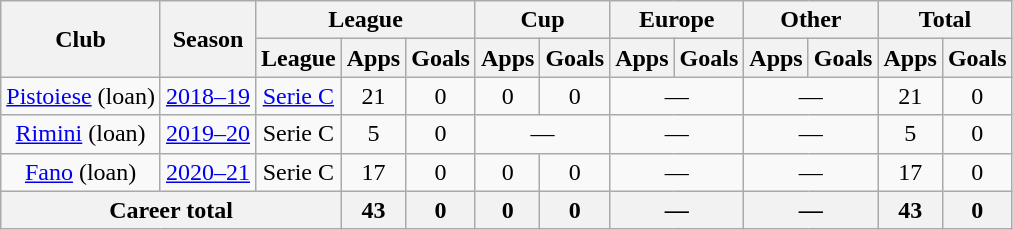<table class="wikitable" style="text-align: center;">
<tr>
<th rowspan="2">Club</th>
<th rowspan="2">Season</th>
<th colspan="3">League</th>
<th colspan="2">Cup</th>
<th colspan="2">Europe</th>
<th colspan="2">Other</th>
<th colspan="2">Total</th>
</tr>
<tr>
<th>League</th>
<th>Apps</th>
<th>Goals</th>
<th>Apps</th>
<th>Goals</th>
<th>Apps</th>
<th>Goals</th>
<th>Apps</th>
<th>Goals</th>
<th>Apps</th>
<th>Goals</th>
</tr>
<tr>
<td><a href='#'>Pistoiese</a> (loan)</td>
<td><a href='#'>2018–19</a></td>
<td><a href='#'>Serie C</a></td>
<td>21</td>
<td>0</td>
<td>0</td>
<td>0</td>
<td colspan="2">—</td>
<td colspan="2">—</td>
<td>21</td>
<td>0</td>
</tr>
<tr>
<td><a href='#'>Rimini</a> (loan)</td>
<td><a href='#'>2019–20</a></td>
<td>Serie C</td>
<td>5</td>
<td>0</td>
<td colspan="2">—</td>
<td colspan="2">—</td>
<td colspan="2">—</td>
<td>5</td>
<td>0</td>
</tr>
<tr>
<td><a href='#'>Fano</a> (loan)</td>
<td><a href='#'>2020–21</a></td>
<td>Serie C</td>
<td>17</td>
<td>0</td>
<td>0</td>
<td>0</td>
<td colspan="2">—</td>
<td colspan="2">—</td>
<td>17</td>
<td>0</td>
</tr>
<tr>
<th colspan="3">Career total</th>
<th>43</th>
<th>0</th>
<th>0</th>
<th>0</th>
<th colspan="2">—</th>
<th colspan="2">—</th>
<th>43</th>
<th>0</th>
</tr>
</table>
